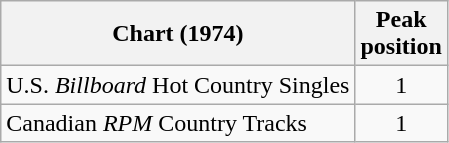<table class="wikitable sortable">
<tr>
<th align="left">Chart (1974)</th>
<th align="center">Peak<br>position</th>
</tr>
<tr>
<td align="left">U.S. <em>Billboard</em> Hot Country Singles</td>
<td align="center">1</td>
</tr>
<tr>
<td align="left">Canadian <em>RPM</em> Country Tracks</td>
<td align="center">1</td>
</tr>
</table>
